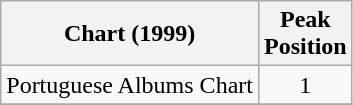<table class="wikitable">
<tr>
<th align="center">Chart (1999)</th>
<th align="center">Peak<br>Position</th>
</tr>
<tr>
<td align="left">Portuguese Albums Chart</td>
<td align="center">1</td>
</tr>
<tr>
</tr>
</table>
